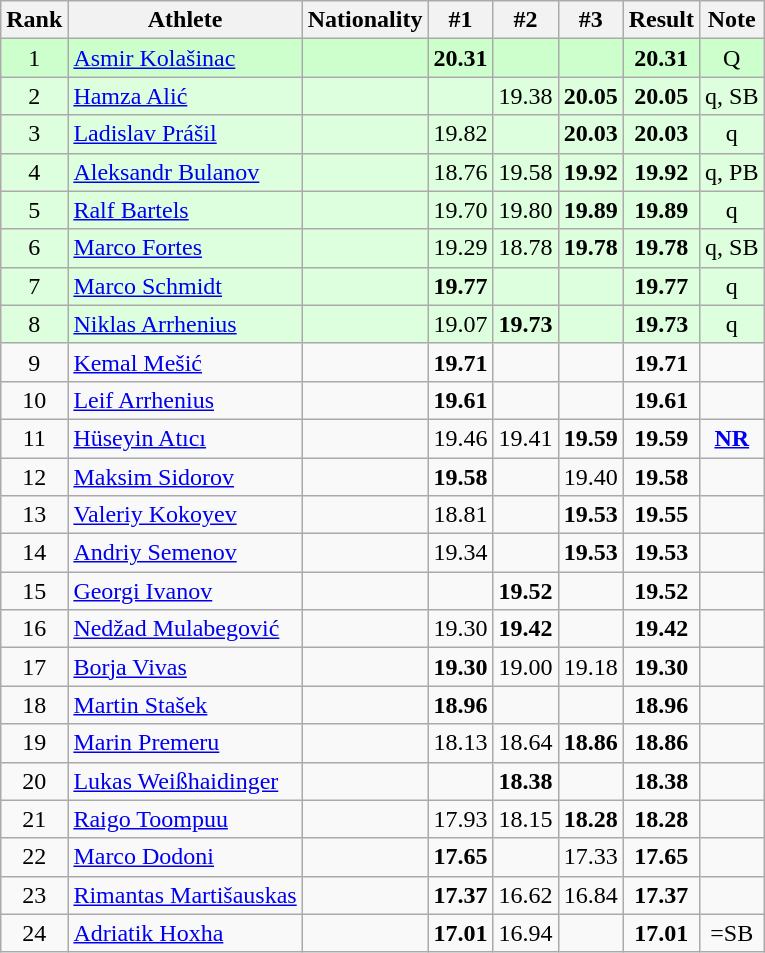<table class="wikitable sortable" style="text-align:center">
<tr>
<th>Rank</th>
<th>Athlete</th>
<th>Nationality</th>
<th>#1</th>
<th>#2</th>
<th>#3</th>
<th>Result</th>
<th>Note</th>
</tr>
<tr bgcolor=ccffcc>
<td>1</td>
<td align=left><a href='#'>Asmir Kolašinac</a></td>
<td align=left></td>
<td><strong>20.31</strong></td>
<td></td>
<td></td>
<td><strong>20.31</strong></td>
<td>Q</td>
</tr>
<tr bgcolor=ddffdd>
<td>2</td>
<td align=left><a href='#'>Hamza Alić</a></td>
<td align=left></td>
<td></td>
<td>19.38</td>
<td><strong>20.05</strong></td>
<td><strong>20.05</strong></td>
<td>q, SB</td>
</tr>
<tr bgcolor=ddffdd>
<td>3</td>
<td align=left><a href='#'>Ladislav Prášil</a></td>
<td align=left></td>
<td>19.82</td>
<td></td>
<td><strong>20.03</strong></td>
<td><strong>20.03</strong></td>
<td>q</td>
</tr>
<tr bgcolor=ddffdd>
<td>4</td>
<td align=left><a href='#'>Aleksandr Bulanov</a></td>
<td align=left></td>
<td>18.76</td>
<td>19.58</td>
<td><strong>19.92</strong></td>
<td><strong>19.92</strong></td>
<td>q, PB</td>
</tr>
<tr bgcolor=ddffdd>
<td>5</td>
<td align=left><a href='#'>Ralf Bartels</a></td>
<td align=left></td>
<td>19.70</td>
<td>19.80</td>
<td><strong>19.89</strong></td>
<td><strong>19.89</strong></td>
<td>q</td>
</tr>
<tr bgcolor=ddffdd>
<td>6</td>
<td align=left><a href='#'>Marco Fortes</a></td>
<td align=left></td>
<td>19.29</td>
<td>18.78</td>
<td><strong>19.78</strong></td>
<td><strong>19.78</strong></td>
<td>q, SB</td>
</tr>
<tr bgcolor=ddffdd>
<td>7</td>
<td align=left><a href='#'>Marco Schmidt</a></td>
<td align=left></td>
<td><strong>19.77</strong></td>
<td></td>
<td></td>
<td><strong>19.77</strong></td>
<td>q</td>
</tr>
<tr bgcolor=ddffdd>
<td>8</td>
<td align=left><a href='#'>Niklas Arrhenius</a></td>
<td align=left></td>
<td>19.07</td>
<td><strong>19.73</strong></td>
<td></td>
<td><strong>19.73</strong></td>
<td>q</td>
</tr>
<tr>
<td>9</td>
<td align=left><a href='#'>Kemal Mešić</a></td>
<td align=left></td>
<td><strong>19.71</strong></td>
<td></td>
<td></td>
<td><strong>19.71</strong></td>
<td></td>
</tr>
<tr>
<td>10</td>
<td align=left><a href='#'>Leif Arrhenius</a></td>
<td align=left></td>
<td><strong>19.61</strong></td>
<td></td>
<td></td>
<td><strong>19.61</strong></td>
<td></td>
</tr>
<tr>
<td>11</td>
<td align=left><a href='#'>Hüseyin Atıcı</a></td>
<td align=left></td>
<td>19.46</td>
<td>19.41</td>
<td><strong>19.59</strong></td>
<td><strong>19.59</strong></td>
<td><strong><a href='#'>NR</a></strong></td>
</tr>
<tr>
<td>12</td>
<td align=left><a href='#'>Maksim Sidorov</a></td>
<td align=left></td>
<td><strong>19.58</strong></td>
<td></td>
<td>19.40</td>
<td><strong>19.58</strong></td>
<td></td>
</tr>
<tr>
<td>13</td>
<td align=left><a href='#'>Valeriy Kokoyev</a></td>
<td align=left></td>
<td>18.81</td>
<td></td>
<td><strong>19.53</strong></td>
<td><strong>19.55</strong></td>
<td></td>
</tr>
<tr>
<td>14</td>
<td align=left><a href='#'>Andriy Semenov</a></td>
<td align=left></td>
<td>19.34</td>
<td></td>
<td><strong>19.53</strong></td>
<td><strong>19.53</strong></td>
<td></td>
</tr>
<tr>
<td>15</td>
<td align=left><a href='#'>Georgi Ivanov</a></td>
<td align=left></td>
<td></td>
<td><strong>19.52</strong></td>
<td></td>
<td><strong>19.52</strong></td>
<td></td>
</tr>
<tr>
<td>16</td>
<td align=left><a href='#'>Nedžad Mulabegović</a></td>
<td align=left></td>
<td>19.30</td>
<td><strong>19.42</strong></td>
<td></td>
<td><strong>19.42</strong></td>
<td></td>
</tr>
<tr>
<td>17</td>
<td align=left><a href='#'>Borja Vivas</a></td>
<td align=left></td>
<td><strong>19.30</strong></td>
<td>19.00</td>
<td>19.18</td>
<td><strong>19.30</strong></td>
<td></td>
</tr>
<tr>
<td>18</td>
<td align=left><a href='#'>Martin Stašek</a></td>
<td align=left></td>
<td><strong>18.96</strong></td>
<td></td>
<td></td>
<td><strong>18.96</strong></td>
<td></td>
</tr>
<tr>
<td>19</td>
<td align=left><a href='#'>Marin Premeru</a></td>
<td align=left></td>
<td>18.13</td>
<td>18.64</td>
<td><strong>18.86</strong></td>
<td><strong>18.86</strong></td>
<td></td>
</tr>
<tr>
<td>20</td>
<td align=left><a href='#'>Lukas Weißhaidinger</a></td>
<td align=left></td>
<td></td>
<td><strong>18.38</strong></td>
<td></td>
<td><strong>18.38</strong></td>
<td></td>
</tr>
<tr>
<td>21</td>
<td align=left><a href='#'>Raigo Toompuu</a></td>
<td align=left></td>
<td>17.93</td>
<td>18.15</td>
<td><strong>18.28</strong></td>
<td><strong>18.28</strong></td>
<td></td>
</tr>
<tr>
<td>22</td>
<td align=left><a href='#'>Marco Dodoni</a></td>
<td align=left></td>
<td><strong>17.65</strong></td>
<td></td>
<td>17.33</td>
<td><strong>17.65</strong></td>
<td></td>
</tr>
<tr>
<td>23</td>
<td align=left><a href='#'>Rimantas Martišauskas</a></td>
<td align=left></td>
<td><strong>17.37</strong></td>
<td>16.62</td>
<td>16.84</td>
<td><strong>17.37</strong></td>
<td></td>
</tr>
<tr>
<td>24</td>
<td align=left><a href='#'>Adriatik Hoxha</a></td>
<td align=left></td>
<td><strong>17.01</strong></td>
<td>16.94</td>
<td></td>
<td><strong>17.01</strong></td>
<td>=SB</td>
</tr>
</table>
